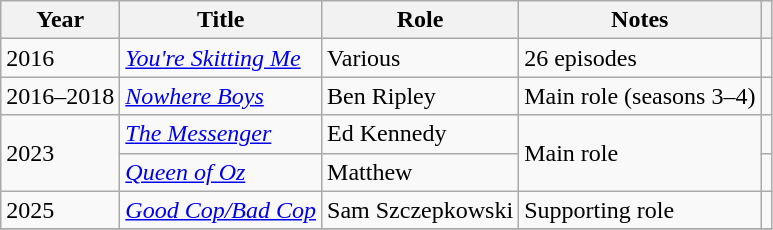<table class="wikitable">
<tr>
<th>Year</th>
<th>Title</th>
<th>Role</th>
<th>Notes</th>
<th></th>
</tr>
<tr>
<td>2016</td>
<td><em><a href='#'>You're Skitting Me</a></em></td>
<td>Various</td>
<td>26 episodes</td>
<td style="text-align: center;"></td>
</tr>
<tr>
<td>2016–2018</td>
<td><em><a href='#'>Nowhere Boys</a></em></td>
<td>Ben Ripley</td>
<td>Main role (seasons 3–4)</td>
<td style="text-align: center;"></td>
</tr>
<tr>
<td rowspan="2">2023</td>
<td><em><a href='#'>The Messenger</a></em></td>
<td>Ed Kennedy</td>
<td rowspan="2">Main role</td>
<td style="text-align: center;"></td>
</tr>
<tr>
<td><em><a href='#'>Queen of Oz</a></em></td>
<td>Matthew</td>
<td style="text-align: center;"></td>
</tr>
<tr>
<td>2025</td>
<td><em><a href='#'>Good Cop/Bad Cop</a></em></td>
<td>Sam Szczepkowski</td>
<td>Supporting role</td>
<td style="text-align: center;"></td>
</tr>
<tr>
</tr>
</table>
